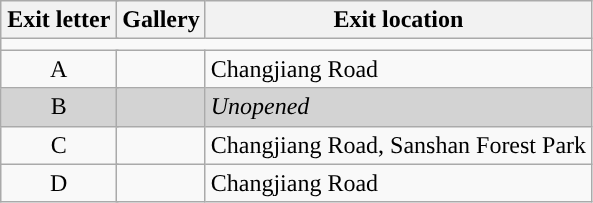<table class="wikitable">
<tr>
<th colspan=2 style="width:70px">Exit letter</th>
<th>Gallery</th>
<th>Exit location</th>
</tr>
<tr style="background:#">
<td colspan="4"></td>
</tr>
<tr>
<td colspan=2 align=center>A</td>
<td></td>
<td>Changjiang Road</td>
</tr>
<tr bgcolor="lightgrey">
<td colspan=2 align=center>B</td>
<td></td>
<td><em>Unopened</em></td>
</tr>
<tr>
<td colspan=2 align=center>C</td>
<td></td>
<td>Changjiang Road, Sanshan Forest Park</td>
</tr>
<tr>
<td colspan=2 align=center>D</td>
<td></td>
<td>Changjiang Road</td>
</tr>
</table>
